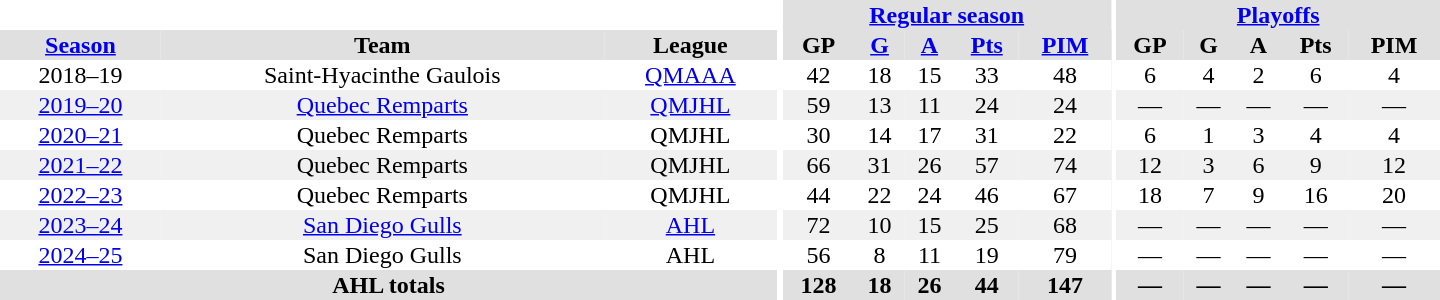<table border="0" cellpadding="1" cellspacing="0" style="text-align:center; width:60em">
<tr bgcolor="#e0e0e0">
<th colspan="3" bgcolor="#ffffff"></th>
<th rowspan="99" bgcolor="#ffffff"></th>
<th colspan="5"><a href='#'>Regular season</a></th>
<th rowspan="99" bgcolor="#ffffff"></th>
<th colspan="5"><a href='#'>Playoffs</a></th>
</tr>
<tr bgcolor="#e0e0e0">
<th><a href='#'>Season</a></th>
<th>Team</th>
<th>League</th>
<th>GP</th>
<th><a href='#'>G</a></th>
<th><a href='#'>A</a></th>
<th><a href='#'>Pts</a></th>
<th><a href='#'>PIM</a></th>
<th>GP</th>
<th>G</th>
<th>A</th>
<th>Pts</th>
<th>PIM</th>
</tr>
<tr>
<td>2018–19</td>
<td>Saint-Hyacinthe Gaulois</td>
<td><a href='#'>QMAAA</a></td>
<td>42</td>
<td>18</td>
<td>15</td>
<td>33</td>
<td>48</td>
<td>6</td>
<td>4</td>
<td>2</td>
<td>6</td>
<td>4</td>
</tr>
<tr bgcolor="#f0f0f0">
<td><a href='#'>2019–20</a></td>
<td><a href='#'>Quebec Remparts</a></td>
<td><a href='#'>QMJHL</a></td>
<td>59</td>
<td>13</td>
<td>11</td>
<td>24</td>
<td>24</td>
<td>—</td>
<td>—</td>
<td>—</td>
<td>—</td>
<td>—</td>
</tr>
<tr>
<td><a href='#'>2020–21</a></td>
<td>Quebec Remparts</td>
<td>QMJHL</td>
<td>30</td>
<td>14</td>
<td>17</td>
<td>31</td>
<td>22</td>
<td>6</td>
<td>1</td>
<td>3</td>
<td>4</td>
<td>4</td>
</tr>
<tr bgcolor="#f0f0f0">
<td><a href='#'>2021–22</a></td>
<td>Quebec Remparts</td>
<td>QMJHL</td>
<td>66</td>
<td>31</td>
<td>26</td>
<td>57</td>
<td>74</td>
<td>12</td>
<td>3</td>
<td>6</td>
<td>9</td>
<td>12</td>
</tr>
<tr>
<td><a href='#'>2022–23</a></td>
<td>Quebec Remparts</td>
<td>QMJHL</td>
<td>44</td>
<td>22</td>
<td>24</td>
<td>46</td>
<td>67</td>
<td>18</td>
<td>7</td>
<td>9</td>
<td>16</td>
<td>20</td>
</tr>
<tr bgcolor="#f0f0f0">
<td><a href='#'>2023–24</a></td>
<td><a href='#'>San Diego Gulls</a></td>
<td><a href='#'>AHL</a></td>
<td>72</td>
<td>10</td>
<td>15</td>
<td>25</td>
<td>68</td>
<td>—</td>
<td>—</td>
<td>—</td>
<td>—</td>
<td>—</td>
</tr>
<tr>
<td><a href='#'>2024–25</a></td>
<td>San Diego Gulls</td>
<td>AHL</td>
<td>56</td>
<td>8</td>
<td>11</td>
<td>19</td>
<td>79</td>
<td>—</td>
<td>—</td>
<td>—</td>
<td>—</td>
<td>—</td>
</tr>
<tr bgcolor="#e0e0e0">
<th colspan="3">AHL totals</th>
<th>128</th>
<th>18</th>
<th>26</th>
<th>44</th>
<th>147</th>
<th>—</th>
<th>—</th>
<th>—</th>
<th>—</th>
<th>—</th>
</tr>
</table>
